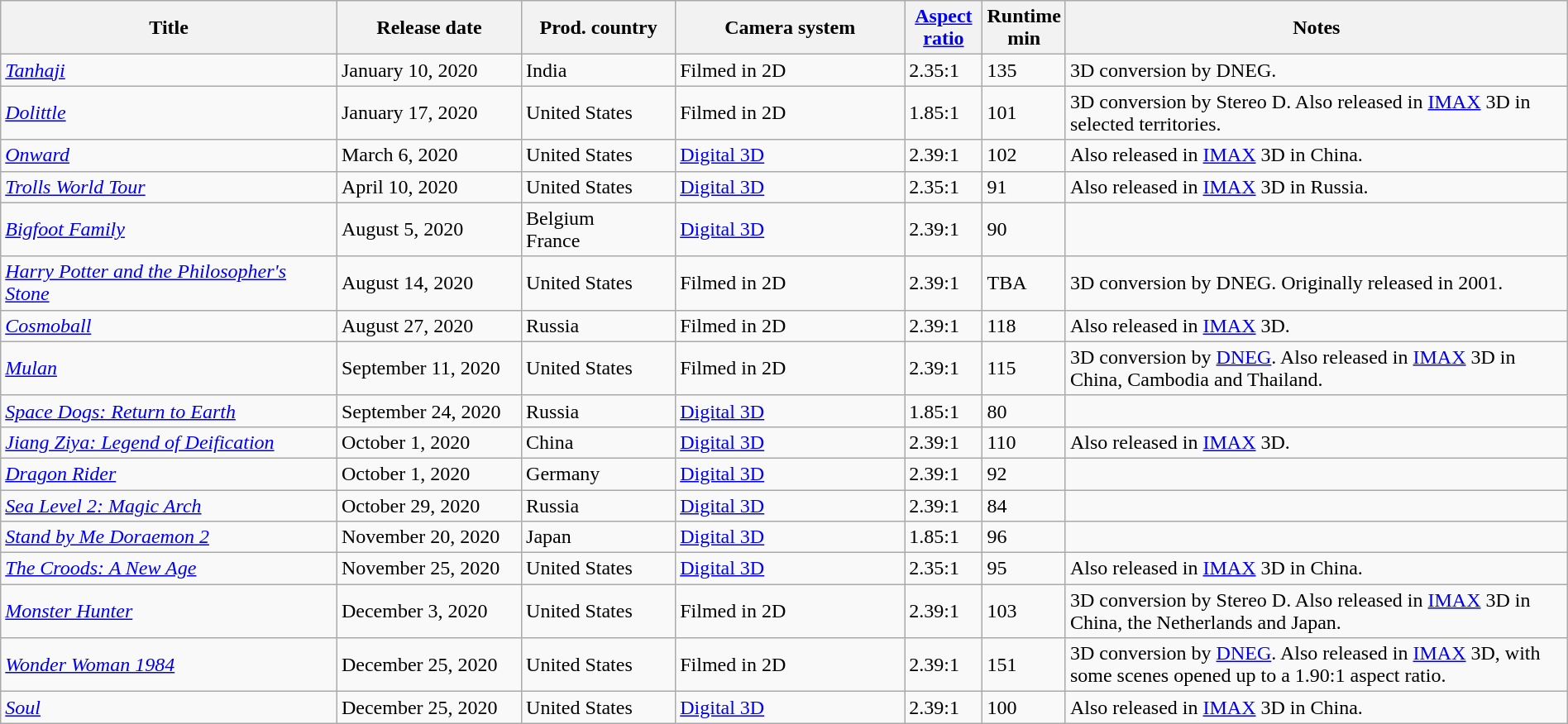<table class="wikitable sortable" width="100%">
<tr>
<th width="22%">Title</th>
<th width="12%">Release date</th>
<th width="10%">Prod. country</th>
<th width="15%">Camera system</th>
<th width="5%"><a href='#'>Aspect ratio</a></th>
<th width="3%">Runtime min</th>
<th class="unsortable" width="33%">Notes</th>
</tr>
<tr>
<td><em><a href='#'>Tanhaji</a></em></td>
<td>January 10, 2020</td>
<td>India</td>
<td>Filmed in 2D</td>
<td>2.35:1</td>
<td>135</td>
<td>3D conversion by DNEG.</td>
</tr>
<tr>
<td><em><a href='#'>Dolittle</a></em></td>
<td>January 17, 2020</td>
<td>United States</td>
<td>Filmed in 2D</td>
<td>1.85:1</td>
<td>101</td>
<td>3D conversion by Stereo D. Also released in <a href='#'>IMAX</a> 3D in selected territories.</td>
</tr>
<tr>
<td><em><a href='#'>Onward</a></em></td>
<td>March 6, 2020</td>
<td>United States</td>
<td><a href='#'>Digital 3D</a></td>
<td>2.39:1</td>
<td>102</td>
<td>Also released in <a href='#'>IMAX</a> 3D in China.</td>
</tr>
<tr>
<td><em><a href='#'>Trolls World Tour</a></em></td>
<td>April 10, 2020</td>
<td>United States</td>
<td><a href='#'>Digital 3D</a></td>
<td>2.35:1</td>
<td>91</td>
<td>Also released in <a href='#'>IMAX</a> 3D in Russia.</td>
</tr>
<tr>
<td><em><a href='#'>Bigfoot Family</a></em></td>
<td>August 5, 2020</td>
<td>Belgium<br>France</td>
<td><a href='#'>Digital 3D</a></td>
<td>2.39:1</td>
<td>90</td>
<td></td>
</tr>
<tr>
<td><em><a href='#'>Harry Potter and the Philosopher's Stone</a></em></td>
<td>August 14, 2020</td>
<td>United States</td>
<td>Filmed in 2D</td>
<td>2.39:1</td>
<td>TBA</td>
<td>3D conversion by DNEG. Originally released in 2001.</td>
</tr>
<tr>
<td><em><a href='#'>Cosmoball</a></em></td>
<td>August 27, 2020</td>
<td>Russia</td>
<td>Filmed in 2D</td>
<td>2.39:1</td>
<td>118</td>
<td>Also released in <a href='#'>IMAX</a> 3D.</td>
</tr>
<tr>
<td><em><a href='#'>Mulan</a></em></td>
<td>September 11, 2020</td>
<td>United States</td>
<td>Filmed in 2D</td>
<td>2.39:1</td>
<td>115</td>
<td>3D conversion by <a href='#'>DNEG</a>. Also released in <a href='#'>IMAX</a> 3D in China, Cambodia and Thailand.</td>
</tr>
<tr>
<td><em><a href='#'>Space Dogs: Return to Earth</a></em></td>
<td>September 24, 2020</td>
<td>Russia</td>
<td><a href='#'>Digital 3D</a></td>
<td>1.85:1</td>
<td>80</td>
<td></td>
</tr>
<tr>
<td><em><a href='#'>Jiang Ziya: Legend of Deification</a></em></td>
<td>October 1, 2020</td>
<td>China</td>
<td><a href='#'>Digital 3D</a></td>
<td>2.39:1</td>
<td>110</td>
<td>Also released in <a href='#'>IMAX</a> 3D.</td>
</tr>
<tr>
<td><em><a href='#'>Dragon Rider</a></em></td>
<td>October 1, 2020</td>
<td>Germany</td>
<td><a href='#'>Digital 3D</a></td>
<td>2.39:1</td>
<td>92</td>
<td></td>
</tr>
<tr>
<td><em><a href='#'>Sea Level 2: Magic Arch</a></em></td>
<td>October 29, 2020</td>
<td>Russia</td>
<td><a href='#'>Digital 3D</a></td>
<td>2.39:1</td>
<td>84</td>
<td></td>
</tr>
<tr>
<td><em><a href='#'>Stand by Me Doraemon 2</a></em></td>
<td>November 20, 2020</td>
<td>Japan</td>
<td><a href='#'>Digital 3D</a></td>
<td>1.85:1</td>
<td>96</td>
<td></td>
</tr>
<tr>
<td><em><a href='#'>The Croods: A New Age</a></em></td>
<td>November 25, 2020</td>
<td>United States</td>
<td><a href='#'>Digital 3D</a></td>
<td>2.35:1</td>
<td>95</td>
<td>Also released in <a href='#'>IMAX</a> 3D in China.</td>
</tr>
<tr>
<td><em><a href='#'>Monster Hunter</a></em></td>
<td>December 3, 2020</td>
<td>United States</td>
<td>Filmed in 2D</td>
<td>2.39:1</td>
<td>103</td>
<td>3D conversion by Stereo D. Also released in <a href='#'>IMAX</a> 3D in China, the Netherlands and Japan.</td>
</tr>
<tr>
<td><em><a href='#'>Wonder Woman 1984</a></em></td>
<td>December 25, 2020</td>
<td>United States</td>
<td>Filmed in 2D</td>
<td>2.39:1</td>
<td>151</td>
<td>3D conversion by <a href='#'>DNEG</a>. Also released in <a href='#'>IMAX</a> 3D, with some scenes opened up to a 1.90:1 aspect ratio.</td>
</tr>
<tr>
<td><em><a href='#'>Soul</a></em></td>
<td>December 25, 2020</td>
<td>United States</td>
<td><a href='#'>Digital 3D</a></td>
<td>2.39:1</td>
<td>100</td>
<td>Also released in <a href='#'>IMAX</a> 3D in China.</td>
</tr>
</table>
